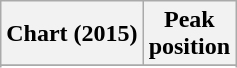<table class="wikitable sortable">
<tr>
<th>Chart (2015)</th>
<th>Peak<br>position</th>
</tr>
<tr>
</tr>
<tr>
</tr>
</table>
